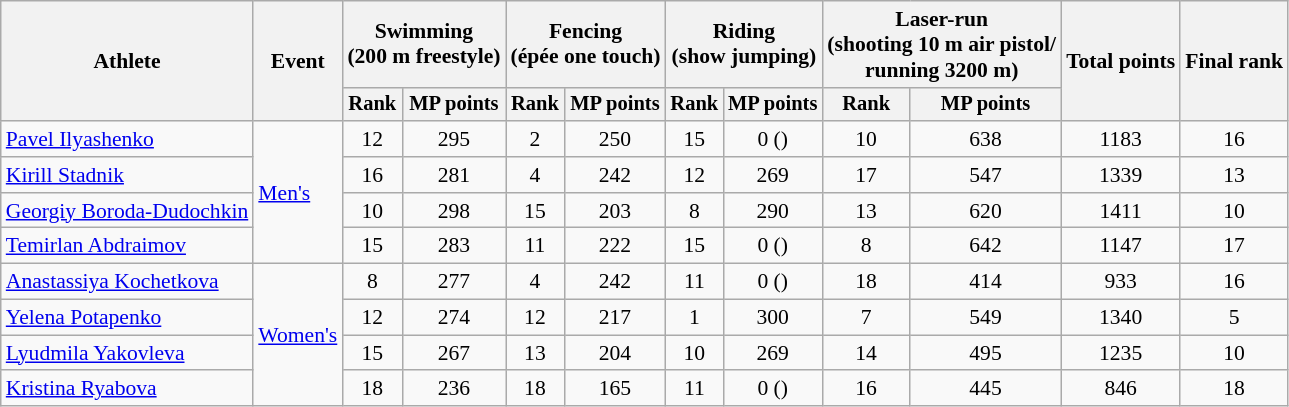<table class=wikitable style=font-size:90%;text-align:center>
<tr>
<th rowspan="2">Athlete</th>
<th rowspan="2">Event</th>
<th colspan=2>Swimming<br><span>(200 m freestyle)</span></th>
<th colspan=2>Fencing<br><span>(épée one touch)</span></th>
<th colspan=2>Riding<br><span>(show jumping)</span></th>
<th colspan=2>Laser-run<br><span>(shooting 10 m air pistol/<br>running 3200 m)</span></th>
<th rowspan=2>Total points</th>
<th rowspan=2>Final rank</th>
</tr>
<tr style="font-size:95%">
<th>Rank</th>
<th>MP points</th>
<th>Rank</th>
<th>MP points</th>
<th>Rank</th>
<th>MP points</th>
<th>Rank</th>
<th>MP points</th>
</tr>
<tr>
<td align=left><a href='#'>Pavel Ilyashenko</a></td>
<td align=left rowspan=4><a href='#'>Men's</a></td>
<td>12</td>
<td>295</td>
<td>2</td>
<td>250</td>
<td>15</td>
<td>0 ()</td>
<td>10</td>
<td>638</td>
<td>1183</td>
<td>16</td>
</tr>
<tr>
<td align=left><a href='#'>Kirill Stadnik</a></td>
<td>16</td>
<td>281</td>
<td>4</td>
<td>242</td>
<td>12</td>
<td>269</td>
<td>17</td>
<td>547</td>
<td>1339</td>
<td>13</td>
</tr>
<tr>
<td align=left><a href='#'>Georgiy Boroda-Dudochkin</a></td>
<td>10</td>
<td>298</td>
<td>15</td>
<td>203</td>
<td>8</td>
<td>290</td>
<td>13</td>
<td>620</td>
<td>1411</td>
<td>10</td>
</tr>
<tr>
<td align=left><a href='#'>Temirlan Abdraimov</a></td>
<td>15</td>
<td>283</td>
<td>11</td>
<td>222</td>
<td>15</td>
<td>0 ()</td>
<td>8</td>
<td>642</td>
<td>1147</td>
<td>17</td>
</tr>
<tr>
<td align=left><a href='#'>Anastassiya Kochetkova</a></td>
<td align=left rowspan=4><a href='#'>Women's</a></td>
<td>8</td>
<td>277</td>
<td>4</td>
<td>242</td>
<td>11</td>
<td>0 ()</td>
<td>18</td>
<td>414</td>
<td>933</td>
<td>16</td>
</tr>
<tr>
<td align=left><a href='#'>Yelena Potapenko</a></td>
<td>12</td>
<td>274</td>
<td>12</td>
<td>217</td>
<td>1</td>
<td>300</td>
<td>7</td>
<td>549</td>
<td>1340</td>
<td>5</td>
</tr>
<tr>
<td align=left><a href='#'>Lyudmila Yakovleva</a></td>
<td>15</td>
<td>267</td>
<td>13</td>
<td>204</td>
<td>10</td>
<td>269</td>
<td>14</td>
<td>495</td>
<td>1235</td>
<td>10</td>
</tr>
<tr>
<td align=left><a href='#'>Kristina Ryabova</a></td>
<td>18</td>
<td>236</td>
<td>18</td>
<td>165</td>
<td>11</td>
<td>0 ()</td>
<td>16</td>
<td>445</td>
<td>846</td>
<td>18</td>
</tr>
</table>
